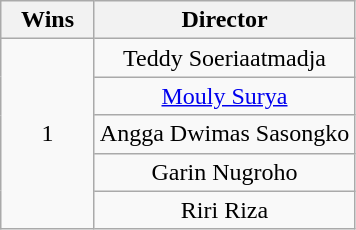<table class="wikitable" style="text-align:center;">
<tr>
<th scope="col" width="55">Wins</th>
<th scope="col" align="center">Director</th>
</tr>
<tr>
<td rowspan="5">1</td>
<td>Teddy Soeriaatmadja</td>
</tr>
<tr>
<td><a href='#'>Mouly Surya</a></td>
</tr>
<tr>
<td>Angga Dwimas Sasongko</td>
</tr>
<tr>
<td>Garin Nugroho</td>
</tr>
<tr>
<td>Riri Riza</td>
</tr>
</table>
